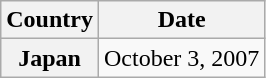<table class="wikitable plainrowheaders">
<tr>
<th>Country</th>
<th>Date</th>
</tr>
<tr>
<th scope="row">Japan</th>
<td>October 3, 2007</td>
</tr>
</table>
